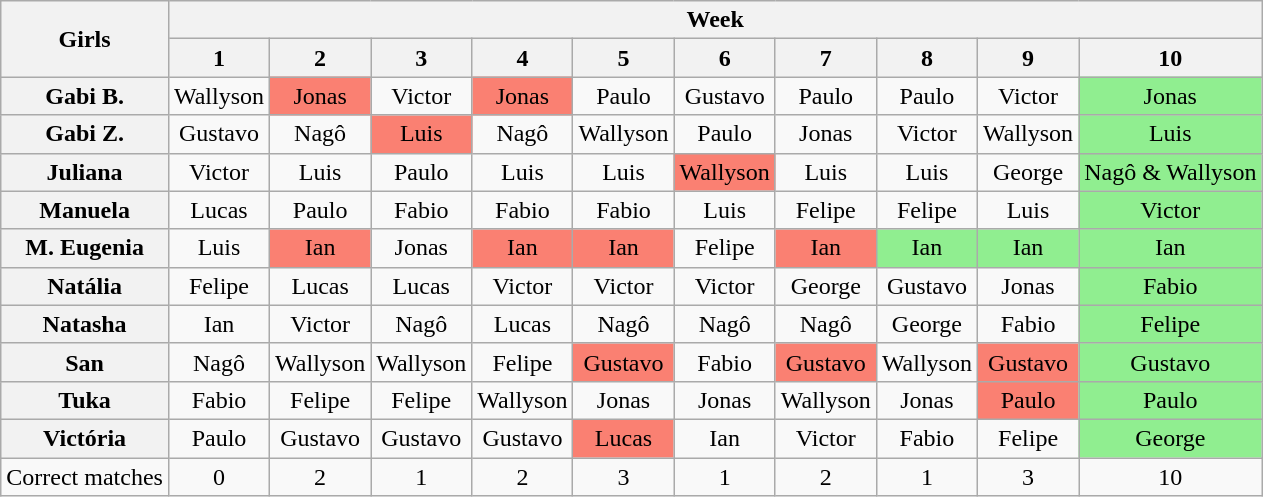<table class="wikitable" style="text-align:center">
<tr>
<th rowspan=2>Girls</th>
<th colspan=14>Week</th>
</tr>
<tr>
<th>1</th>
<th>2</th>
<th>3</th>
<th>4</th>
<th>5</th>
<th>6</th>
<th>7</th>
<th>8</th>
<th>9</th>
<th>10</th>
</tr>
<tr>
<th>Gabi B.</th>
<td>Wallyson</td>
<td style="background:salmon">Jonas</td>
<td>Victor</td>
<td style="background:salmon">Jonas</td>
<td>Paulo</td>
<td>Gustavo</td>
<td>Paulo</td>
<td>Paulo</td>
<td>Victor</td>
<td style="background:lightgreen">Jonas</td>
</tr>
<tr>
<th>Gabi Z.</th>
<td>Gustavo</td>
<td>Nagô</td>
<td style="background:salmon">Luis</td>
<td>Nagô</td>
<td>Wallyson</td>
<td>Paulo</td>
<td>Jonas</td>
<td>Victor</td>
<td>Wallyson</td>
<td style="background:lightgreen">Luis</td>
</tr>
<tr>
<th>Juliana</th>
<td>Victor</td>
<td>Luis</td>
<td>Paulo</td>
<td>Luis</td>
<td>Luis</td>
<td style="background:salmon">Wallyson</td>
<td>Luis</td>
<td>Luis</td>
<td>George</td>
<td style="background:lightgreen">Nagô & Wallyson</td>
</tr>
<tr>
<th>Manuela</th>
<td>Lucas</td>
<td>Paulo</td>
<td>Fabio</td>
<td>Fabio</td>
<td>Fabio</td>
<td>Luis</td>
<td>Felipe</td>
<td>Felipe</td>
<td>Luis</td>
<td style="background:lightgreen">Victor</td>
</tr>
<tr>
<th>M. Eugenia</th>
<td>Luis</td>
<td style="background:salmon">Ian</td>
<td>Jonas</td>
<td style="background:salmon">Ian</td>
<td style="background:salmon">Ian</td>
<td>Felipe</td>
<td style="background:salmon">Ian</td>
<td style="background:lightgreen">Ian</td>
<td style="background:lightgreen">Ian</td>
<td style="background:lightgreen">Ian</td>
</tr>
<tr>
<th>Natália</th>
<td>Felipe</td>
<td>Lucas</td>
<td>Lucas</td>
<td>Victor</td>
<td>Victor</td>
<td>Victor</td>
<td>George</td>
<td>Gustavo</td>
<td>Jonas</td>
<td style="background:lightgreen">Fabio</td>
</tr>
<tr>
<th>Natasha</th>
<td>Ian</td>
<td>Victor</td>
<td>Nagô</td>
<td>Lucas</td>
<td>Nagô</td>
<td>Nagô</td>
<td>Nagô</td>
<td>George</td>
<td>Fabio</td>
<td style="background:lightgreen">Felipe</td>
</tr>
<tr>
<th>San</th>
<td>Nagô</td>
<td>Wallyson</td>
<td>Wallyson</td>
<td>Felipe</td>
<td style="background:salmon">Gustavo</td>
<td>Fabio</td>
<td style="background:salmon">Gustavo</td>
<td>Wallyson</td>
<td style="background:salmon">Gustavo</td>
<td style="background:lightgreen">Gustavo</td>
</tr>
<tr>
<th>Tuka</th>
<td>Fabio</td>
<td>Felipe</td>
<td>Felipe</td>
<td>Wallyson</td>
<td>Jonas</td>
<td>Jonas</td>
<td>Wallyson</td>
<td>Jonas</td>
<td style="background:salmon">Paulo</td>
<td style="background:lightgreen">Paulo</td>
</tr>
<tr>
<th>Victória</th>
<td>Paulo</td>
<td>Gustavo</td>
<td>Gustavo</td>
<td>Gustavo</td>
<td style="background:salmon">Lucas</td>
<td>Ian</td>
<td>Victor</td>
<td>Fabio</td>
<td>Felipe</td>
<td style="background:lightgreen">George</td>
</tr>
<tr>
<td>Correct matches</td>
<td>0</td>
<td>2</td>
<td>1</td>
<td>2</td>
<td>3</td>
<td>1</td>
<td>2</td>
<td>1</td>
<td>3</td>
<td>10</td>
</tr>
</table>
